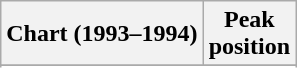<table class="wikitable sortable">
<tr>
<th align="left">Chart (1993–1994)</th>
<th align="center">Peak<br>position</th>
</tr>
<tr>
</tr>
<tr>
</tr>
</table>
